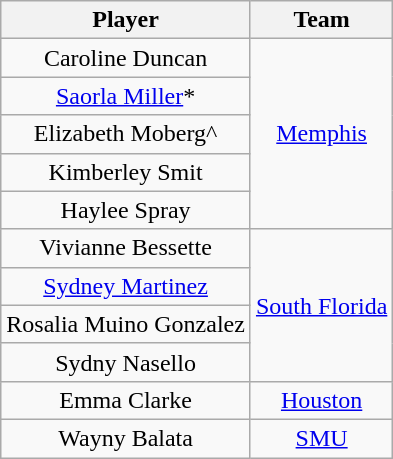<table class="wikitable" style="text-align: center;">
<tr>
<th>Player</th>
<th>Team</th>
</tr>
<tr>
<td>Caroline Duncan</td>
<td rowspan=5><a href='#'>Memphis</a></td>
</tr>
<tr>
<td><a href='#'>Saorla Miller</a>*</td>
</tr>
<tr>
<td>Elizabeth Moberg^</td>
</tr>
<tr>
<td>Kimberley Smit</td>
</tr>
<tr>
<td>Haylee Spray</td>
</tr>
<tr>
<td>Vivianne Bessette</td>
<td rowspan=4><a href='#'>South Florida</a></td>
</tr>
<tr>
<td><a href='#'>Sydney Martinez</a></td>
</tr>
<tr>
<td>Rosalia Muino Gonzalez</td>
</tr>
<tr>
<td>Sydny Nasello</td>
</tr>
<tr>
<td>Emma Clarke</td>
<td><a href='#'>Houston</a></td>
</tr>
<tr>
<td>Wayny Balata</td>
<td><a href='#'>SMU</a></td>
</tr>
</table>
